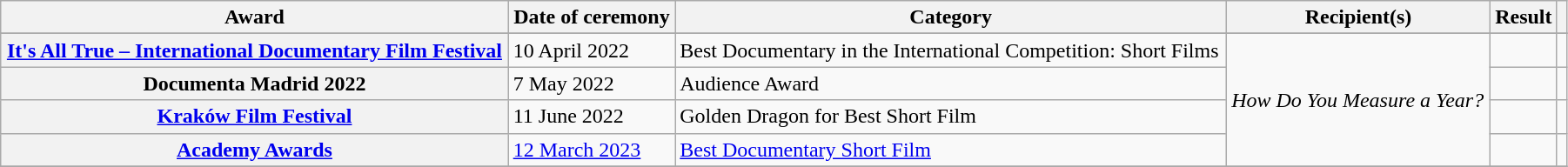<table class="wikitable sortable plainrowheaders" style="width: 95%;">
<tr>
<th scope="col">Award</th>
<th scope="col">Date of ceremony</th>
<th scope="col">Category</th>
<th scope="col">Recipient(s)</th>
<th scope="col">Result</th>
<th scope="col" class="unsortable"></th>
</tr>
<tr>
</tr>
<tr>
<th scope="row"><a href='#'>It's All True – International Documentary Film Festival</a></th>
<td>10 April 2022</td>
<td>Best Documentary in the International Competition: Short Films</td>
<td rowspan=4><em>How Do You Measure a Year?</em></td>
<td></td>
<td></td>
</tr>
<tr>
<th scope="row">Documenta Madrid 2022</th>
<td>7 May 2022</td>
<td>Audience Award</td>
<td></td>
<td></td>
</tr>
<tr>
<th scope="row"><a href='#'>Kraków Film Festival</a></th>
<td>11 June 2022</td>
<td>Golden Dragon for Best Short Film</td>
<td></td>
<td></td>
</tr>
<tr>
<th scope="row"><a href='#'>Academy Awards</a></th>
<td><a href='#'>12 March 2023</a></td>
<td><a href='#'>Best Documentary Short Film</a></td>
<td></td>
<td></td>
</tr>
<tr>
</tr>
</table>
